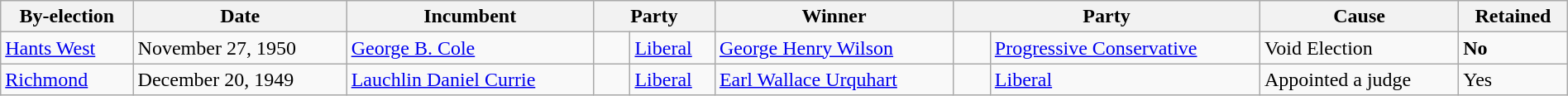<table class=wikitable style="width:100%">
<tr>
<th>By-election</th>
<th>Date</th>
<th>Incumbent</th>
<th colspan=2>Party</th>
<th>Winner</th>
<th colspan=2>Party</th>
<th>Cause</th>
<th>Retained</th>
</tr>
<tr>
<td><a href='#'>Hants West</a></td>
<td>November 27, 1950</td>
<td><a href='#'>George B. Cole</a></td>
<td>    </td>
<td><a href='#'>Liberal</a></td>
<td><a href='#'>George Henry Wilson</a></td>
<td>    </td>
<td><a href='#'>Progressive Conservative</a></td>
<td>Void Election</td>
<td><strong>No</strong></td>
</tr>
<tr>
<td><a href='#'>Richmond</a></td>
<td>December 20, 1949</td>
<td><a href='#'>Lauchlin Daniel Currie</a></td>
<td>    </td>
<td><a href='#'>Liberal</a></td>
<td><a href='#'>Earl Wallace Urquhart</a></td>
<td>    </td>
<td><a href='#'>Liberal</a></td>
<td>Appointed a judge</td>
<td>Yes</td>
</tr>
</table>
